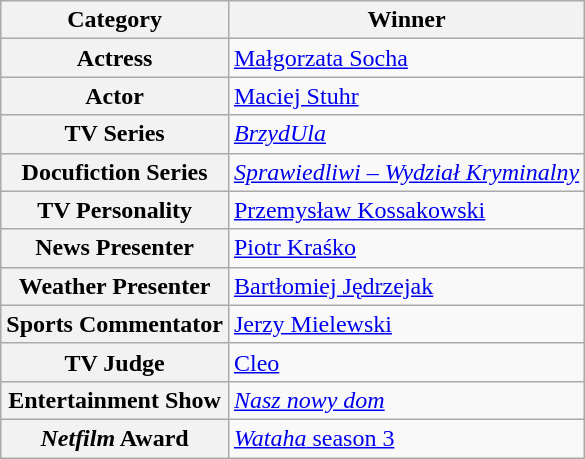<table class="wikitable">
<tr>
<th>Category</th>
<th>Winner</th>
</tr>
<tr>
<th scope="row">Actress</th>
<td><a href='#'>Małgorzata Socha</a></td>
</tr>
<tr>
<th scope="row">Actor</th>
<td><a href='#'>Maciej Stuhr</a></td>
</tr>
<tr>
<th scope="row">TV Series</th>
<td><em><a href='#'>BrzydUla</a></em></td>
</tr>
<tr>
<th scop="row">Docufiction Series</th>
<td><em><a href='#'>Sprawiedliwi – Wydział Kryminalny</a></em></td>
</tr>
<tr>
<th scope="row">TV Personality</th>
<td><a href='#'>Przemysław Kossakowski</a></td>
</tr>
<tr>
<th scope="row">News Presenter</th>
<td><a href='#'>Piotr Kraśko</a></td>
</tr>
<tr>
<th scope="row">Weather Presenter</th>
<td><a href='#'>Bartłomiej Jędrzejak</a></td>
</tr>
<tr>
<th scope="row">Sports Commentator</th>
<td><a href='#'>Jerzy Mielewski</a></td>
</tr>
<tr>
<th scope="row">TV Judge</th>
<td><a href='#'>Cleo</a></td>
</tr>
<tr>
<th scope="row">Entertainment Show</th>
<td><em><a href='#'>Nasz nowy dom</a></em></td>
</tr>
<tr>
<th scope="row"><em>Netfilm</em> Award</th>
<td><a href='#'><em>Wataha</em> season 3</a></td>
</tr>
</table>
